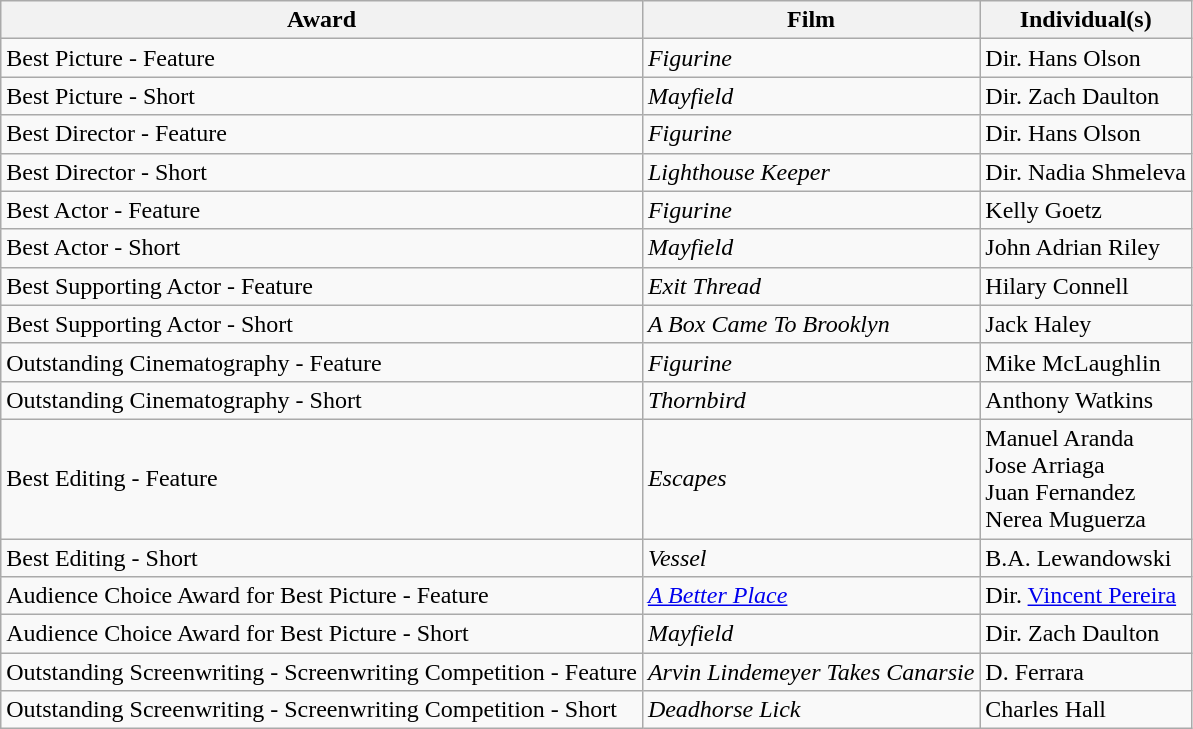<table class="wikitable">
<tr>
<th>Award</th>
<th>Film</th>
<th>Individual(s)</th>
</tr>
<tr>
<td>Best Picture - Feature</td>
<td><em>Figurine</em></td>
<td>Dir. Hans Olson</td>
</tr>
<tr>
<td>Best Picture - Short</td>
<td><em>Mayfield</em></td>
<td>Dir. Zach Daulton</td>
</tr>
<tr>
<td>Best Director - Feature</td>
<td><em>Figurine</em></td>
<td>Dir. Hans Olson</td>
</tr>
<tr>
<td>Best Director - Short</td>
<td><em>Lighthouse Keeper</em></td>
<td>Dir. Nadia Shmeleva</td>
</tr>
<tr>
<td>Best Actor - Feature</td>
<td><em>Figurine</em></td>
<td>Kelly Goetz</td>
</tr>
<tr>
<td>Best Actor - Short</td>
<td><em>Mayfield</em></td>
<td>John Adrian Riley</td>
</tr>
<tr>
<td>Best Supporting Actor - Feature</td>
<td><em>Exit Thread</em></td>
<td>Hilary Connell</td>
</tr>
<tr>
<td>Best Supporting Actor - Short</td>
<td><em>A Box Came To Brooklyn</em></td>
<td>Jack Haley</td>
</tr>
<tr>
<td>Outstanding Cinematography - Feature</td>
<td><em>Figurine</em></td>
<td>Mike McLaughlin</td>
</tr>
<tr>
<td>Outstanding Cinematography - Short</td>
<td><em>Thornbird</em></td>
<td>Anthony Watkins</td>
</tr>
<tr>
<td>Best Editing - Feature</td>
<td><em>Escapes</em></td>
<td>Manuel Aranda<br> Jose Arriaga<br> Juan Fernandez<br> Nerea Muguerza</td>
</tr>
<tr>
<td>Best Editing - Short</td>
<td><em>Vessel</em></td>
<td>B.A. Lewandowski</td>
</tr>
<tr>
<td>Audience Choice Award for Best Picture - Feature</td>
<td><em><a href='#'>A Better Place</a></em></td>
<td>Dir. <a href='#'>Vincent Pereira</a></td>
</tr>
<tr>
<td>Audience Choice Award for Best Picture - Short</td>
<td><em>Mayfield</em></td>
<td>Dir. Zach Daulton</td>
</tr>
<tr>
<td>Outstanding Screenwriting - Screenwriting Competition - Feature</td>
<td><em>Arvin Lindemeyer Takes Canarsie</em></td>
<td>D. Ferrara</td>
</tr>
<tr>
<td>Outstanding Screenwriting - Screenwriting Competition - Short</td>
<td><em>Deadhorse Lick</em></td>
<td>Charles Hall</td>
</tr>
</table>
